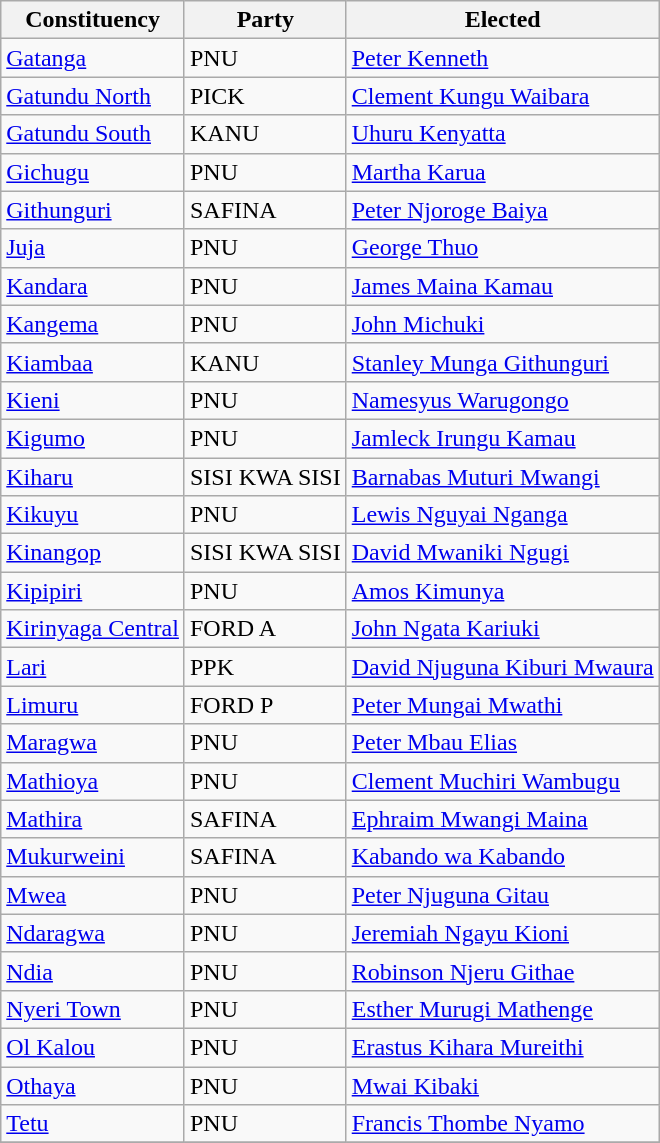<table class="wikitable">
<tr>
<th>Constituency</th>
<th>Party  <br><small></small></th>
<th>Elected</th>
</tr>
<tr>
<td><a href='#'>Gatanga</a></td>
<td>PNU</td>
<td><a href='#'>Peter Kenneth</a></td>
</tr>
<tr>
<td><a href='#'>Gatundu North</a></td>
<td>PICK</td>
<td><a href='#'>Clement Kungu Waibara</a></td>
</tr>
<tr>
<td><a href='#'>Gatundu South</a></td>
<td>KANU</td>
<td><a href='#'>Uhuru Kenyatta</a></td>
</tr>
<tr>
<td><a href='#'>Gichugu</a></td>
<td>PNU</td>
<td><a href='#'>Martha Karua</a></td>
</tr>
<tr>
<td><a href='#'>Githunguri</a></td>
<td>SAFINA</td>
<td><a href='#'>Peter Njoroge Baiya</a></td>
</tr>
<tr>
<td><a href='#'>Juja</a></td>
<td>PNU</td>
<td><a href='#'>George Thuo</a></td>
</tr>
<tr>
<td><a href='#'>Kandara</a></td>
<td>PNU</td>
<td><a href='#'>James Maina Kamau</a></td>
</tr>
<tr>
<td><a href='#'>Kangema</a></td>
<td>PNU</td>
<td><a href='#'>John Michuki</a></td>
</tr>
<tr>
<td><a href='#'>Kiambaa</a></td>
<td>KANU</td>
<td><a href='#'>Stanley Munga Githunguri</a></td>
</tr>
<tr>
<td><a href='#'>Kieni</a></td>
<td>PNU</td>
<td><a href='#'>Namesyus Warugongo</a></td>
</tr>
<tr>
<td><a href='#'>Kigumo</a></td>
<td>PNU</td>
<td><a href='#'>Jamleck Irungu Kamau</a></td>
</tr>
<tr>
<td><a href='#'>Kiharu</a></td>
<td>SISI KWA SISI</td>
<td><a href='#'>Barnabas Muturi Mwangi</a></td>
</tr>
<tr>
<td><a href='#'>Kikuyu</a></td>
<td>PNU</td>
<td><a href='#'>Lewis Nguyai Nganga</a></td>
</tr>
<tr>
<td><a href='#'>Kinangop</a></td>
<td>SISI KWA SISI</td>
<td><a href='#'>David Mwaniki Ngugi</a></td>
</tr>
<tr>
<td><a href='#'>Kipipiri</a></td>
<td>PNU</td>
<td><a href='#'>Amos Kimunya</a></td>
</tr>
<tr>
<td><a href='#'>Kirinyaga Central</a></td>
<td>FORD A</td>
<td><a href='#'>John Ngata Kariuki</a></td>
</tr>
<tr>
<td><a href='#'>Lari</a></td>
<td>PPK</td>
<td><a href='#'>David Njuguna Kiburi Mwaura</a></td>
</tr>
<tr>
<td><a href='#'>Limuru</a></td>
<td>FORD P</td>
<td><a href='#'>Peter Mungai Mwathi</a></td>
</tr>
<tr>
<td><a href='#'>Maragwa</a></td>
<td>PNU</td>
<td><a href='#'>Peter Mbau Elias</a></td>
</tr>
<tr>
<td><a href='#'>Mathioya</a></td>
<td>PNU</td>
<td><a href='#'>Clement Muchiri Wambugu</a></td>
</tr>
<tr>
<td><a href='#'>Mathira</a></td>
<td>SAFINA</td>
<td><a href='#'>Ephraim Mwangi Maina</a></td>
</tr>
<tr>
<td><a href='#'>Mukurweini</a></td>
<td>SAFINA</td>
<td><a href='#'>Kabando wa Kabando</a></td>
</tr>
<tr>
<td><a href='#'>Mwea</a></td>
<td>PNU</td>
<td><a href='#'>Peter Njuguna Gitau</a></td>
</tr>
<tr>
<td><a href='#'>Ndaragwa</a></td>
<td>PNU</td>
<td><a href='#'>Jeremiah Ngayu Kioni</a></td>
</tr>
<tr>
<td><a href='#'>Ndia</a></td>
<td>PNU</td>
<td><a href='#'>Robinson Njeru Githae</a></td>
</tr>
<tr>
<td><a href='#'>Nyeri Town</a></td>
<td>PNU</td>
<td><a href='#'>Esther Murugi Mathenge</a></td>
</tr>
<tr>
<td><a href='#'>Ol Kalou</a></td>
<td>PNU</td>
<td><a href='#'>Erastus Kihara Mureithi</a></td>
</tr>
<tr>
<td><a href='#'>Othaya</a></td>
<td>PNU</td>
<td><a href='#'>Mwai Kibaki</a></td>
</tr>
<tr>
<td><a href='#'>Tetu</a></td>
<td>PNU</td>
<td><a href='#'>Francis Thombe Nyamo</a></td>
</tr>
<tr>
</tr>
</table>
